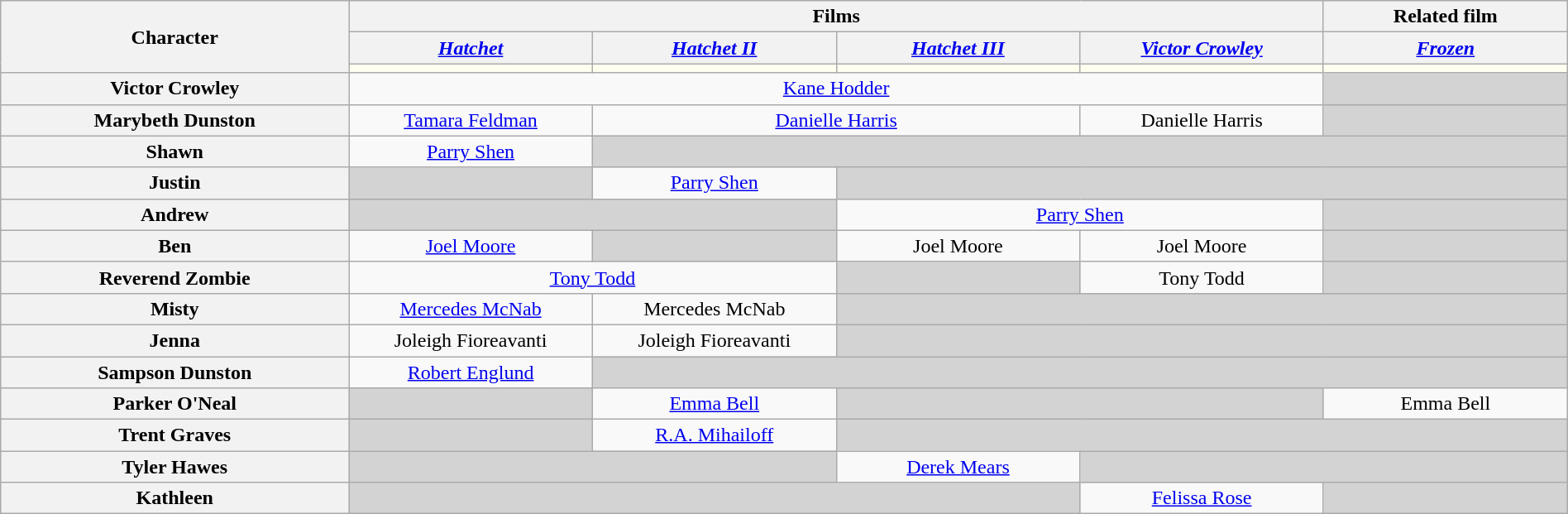<table class="wikitable" style="text-align:center" width=100%>
<tr>
<th rowspan="3" width="20%">Character</th>
<th colspan="4" align="center">Films</th>
<th align="center">Related film</th>
</tr>
<tr>
<th align="center" width="14%"><em><a href='#'>Hatchet</a></em></th>
<th align="center" width="14%"><em><a href='#'>Hatchet II</a></em></th>
<th align="center" width="14%"><em><a href='#'>Hatchet III</a></em></th>
<th align="center" width="14%"><em><a href='#'>Victor Crowley</a></em></th>
<th align="center" width="14%"><em><a href='#'>Frozen</a></em></th>
</tr>
<tr>
<th style="background-color:ivory;"><span></span></th>
<th style="background-color:ivory;"><span></span></th>
<th style="background-color:ivory;"><span></span></th>
<th style="background-color:ivory;"><span></span></th>
<th style="background-color:ivory;"><span></span></th>
</tr>
<tr>
<th>Victor Crowley</th>
<td colspan="4"><a href='#'>Kane Hodder</a></td>
<td style="background:lightgrey;"></td>
</tr>
<tr>
<th>Marybeth Dunston</th>
<td><a href='#'>Tamara Feldman</a></td>
<td colspan="2"><a href='#'>Danielle Harris</a></td>
<td>Danielle Harris</td>
<td style="background:lightgrey;"></td>
</tr>
<tr>
<th>Shawn</th>
<td><a href='#'>Parry Shen</a></td>
<td colspan="4" style="background:lightgrey;"></td>
</tr>
<tr>
<th>Justin</th>
<td style="background:lightgrey;"></td>
<td><a href='#'>Parry Shen</a></td>
<td colspan="3" style="background:lightgrey;"></td>
</tr>
<tr>
<th>Andrew</th>
<td colspan="2" style="background:lightgrey;"></td>
<td colspan="2"><a href='#'>Parry Shen</a></td>
<td style="background:lightgrey;"></td>
</tr>
<tr>
<th>Ben</th>
<td><a href='#'>Joel Moore</a></td>
<td style="background:lightgrey;"></td>
<td>Joel Moore</td>
<td>Joel Moore</td>
<td style="background:lightgrey;"></td>
</tr>
<tr>
<th>Reverend Zombie</th>
<td colspan="2"><a href='#'>Tony Todd</a></td>
<td style="background:lightgrey;"> </td>
<td>Tony Todd</td>
<td style="background:lightgrey;"></td>
</tr>
<tr>
<th>Misty</th>
<td><a href='#'>Mercedes McNab</a></td>
<td>Mercedes McNab</td>
<td colspan="3" style="background:lightgrey;"></td>
</tr>
<tr>
<th>Jenna</th>
<td>Joleigh Fioreavanti</td>
<td>Joleigh Fioreavanti</td>
<td colspan="3" style="background:lightgrey;"></td>
</tr>
<tr>
<th>Sampson Dunston</th>
<td><a href='#'>Robert Englund</a></td>
<td colspan="4" style="background:lightgrey;"></td>
</tr>
<tr>
<th>Parker O'Neal</th>
<td style="background:lightgrey;"></td>
<td><a href='#'>Emma Bell</a></td>
<td colspan="2" style="background:lightgrey;"></td>
<td>Emma Bell</td>
</tr>
<tr>
<th>Trent Graves</th>
<td style="background:lightgrey;"></td>
<td><a href='#'>R.A. Mihailoff</a></td>
<td colspan="3" style="background:lightgrey;"></td>
</tr>
<tr>
<th>Tyler Hawes</th>
<td colspan="2" style="background:lightgrey;"></td>
<td><a href='#'>Derek Mears</a></td>
<td colspan="2" style="background:lightgrey;"></td>
</tr>
<tr>
<th>Kathleen</th>
<td colspan="3" style="background:lightgrey;"></td>
<td><a href='#'>Felissa Rose</a></td>
<td style="background:lightgrey;"></td>
</tr>
</table>
